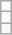<table class="wikitable">
<tr>
<td></td>
</tr>
<tr>
<td></td>
</tr>
<tr>
<td></td>
</tr>
</table>
